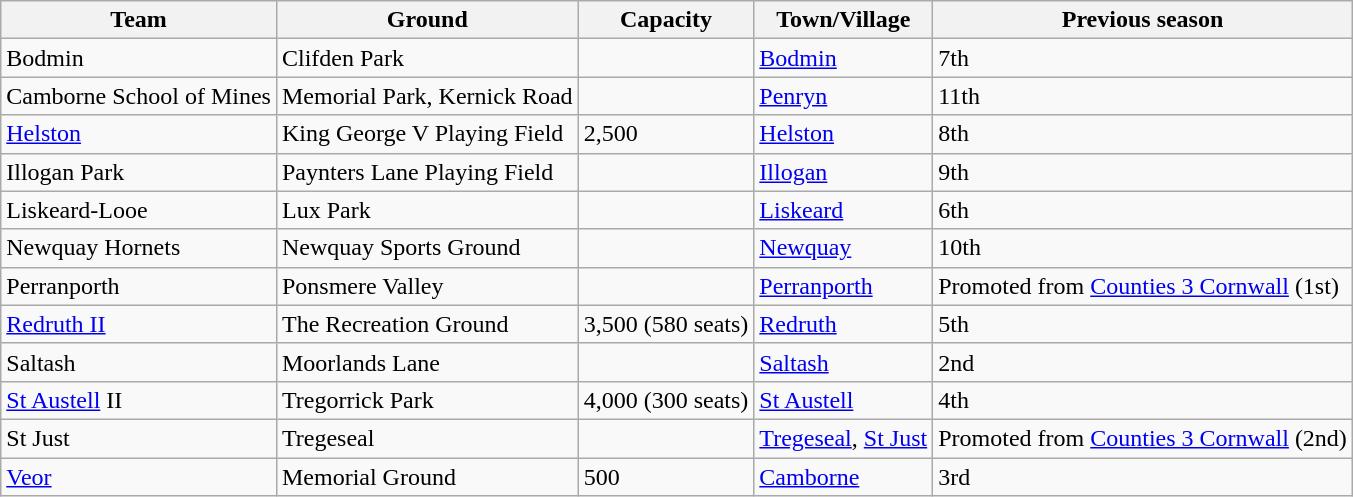<table class="wikitable sortable">
<tr>
<th>Team</th>
<th>Ground</th>
<th>Capacity</th>
<th>Town/Village</th>
<th>Previous season</th>
</tr>
<tr>
<td>Bodmin</td>
<td>Clifden Park</td>
<td></td>
<td><a href='#'>Bodmin</a></td>
<td>7th</td>
</tr>
<tr>
<td>Camborne School of Mines</td>
<td>Memorial Park, Kernick Road</td>
<td></td>
<td><a href='#'>Penryn</a></td>
<td>11th</td>
</tr>
<tr>
<td><a href='#'>Helston</a></td>
<td>King George V Playing Field</td>
<td>2,500</td>
<td><a href='#'>Helston</a></td>
<td>8th</td>
</tr>
<tr>
<td>Illogan Park</td>
<td>Paynters Lane Playing Field</td>
<td></td>
<td><a href='#'>Illogan</a></td>
<td>9th</td>
</tr>
<tr>
<td>Liskeard-Looe</td>
<td>Lux Park</td>
<td></td>
<td><a href='#'>Liskeard</a></td>
<td>6th</td>
</tr>
<tr>
<td>Newquay Hornets</td>
<td>Newquay Sports Ground</td>
<td></td>
<td><a href='#'>Newquay</a></td>
<td>10th</td>
</tr>
<tr>
<td>Perranporth</td>
<td>Ponsmere Valley</td>
<td></td>
<td><a href='#'>Perranporth</a></td>
<td>Promoted from <a href='#'>Counties 3 Cornwall</a> (1st)</td>
</tr>
<tr>
<td><a href='#'>Redruth II</a></td>
<td>The Recreation Ground</td>
<td>3,500 (580 seats)</td>
<td><a href='#'>Redruth</a></td>
<td>5th</td>
</tr>
<tr>
<td>Saltash</td>
<td>Moorlands Lane</td>
<td></td>
<td><a href='#'>Saltash</a></td>
<td>2nd</td>
</tr>
<tr>
<td><a href='#'>St Austell</a> II</td>
<td>Tregorrick Park</td>
<td>4,000 (300 seats)</td>
<td><a href='#'>St Austell</a></td>
<td>4th</td>
</tr>
<tr>
<td>St Just</td>
<td>Tregeseal</td>
<td></td>
<td><a href='#'>Tregeseal</a>, <a href='#'>St Just</a></td>
<td>Promoted from <a href='#'>Counties 3 Cornwall</a> (2nd)</td>
</tr>
<tr>
<td><a href='#'>Veor</a></td>
<td>Memorial Ground</td>
<td>500</td>
<td><a href='#'>Camborne</a></td>
<td>3rd</td>
</tr>
</table>
